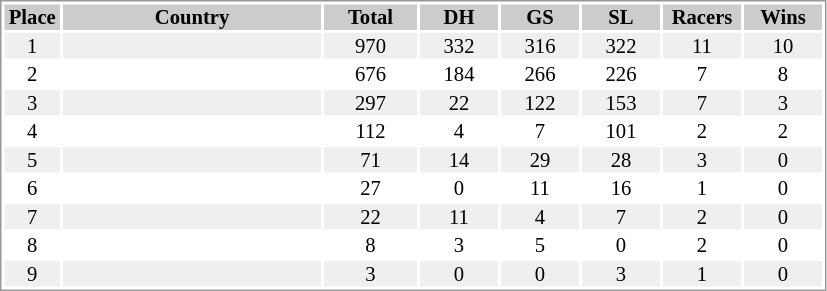<table border="0" style="border: 1px solid #999; background-color:#FFFFFF; text-align:center; font-size:86%; line-height:15px;">
<tr align="center" bgcolor="#CCCCCC">
<th width=35>Place</th>
<th width=170>Country</th>
<th width=60>Total</th>
<th width=50>DH</th>
<th width=50>GS</th>
<th width=50>SL</th>
<th width=50>Racers</th>
<th width=50>Wins</th>
</tr>
<tr bgcolor="#EFEFEF">
<td>1</td>
<td align="left"></td>
<td>970</td>
<td>332</td>
<td>316</td>
<td>322</td>
<td>11</td>
<td>10</td>
</tr>
<tr>
<td>2</td>
<td align="left"></td>
<td>676</td>
<td>184</td>
<td>266</td>
<td>226</td>
<td>7</td>
<td>8</td>
</tr>
<tr bgcolor="#EFEFEF">
<td>3</td>
<td align="left"></td>
<td>297</td>
<td>22</td>
<td>122</td>
<td>153</td>
<td>7</td>
<td>3</td>
</tr>
<tr>
<td>4</td>
<td align="left"></td>
<td>112</td>
<td>4</td>
<td>7</td>
<td>101</td>
<td>2</td>
<td>2</td>
</tr>
<tr bgcolor="#EFEFEF">
<td>5</td>
<td align="left"></td>
<td>71</td>
<td>14</td>
<td>29</td>
<td>28</td>
<td>3</td>
<td>0</td>
</tr>
<tr>
<td>6</td>
<td align="left"></td>
<td>27</td>
<td>0</td>
<td>11</td>
<td>16</td>
<td>1</td>
<td>0</td>
</tr>
<tr bgcolor="#EFEFEF">
<td>7</td>
<td align="left"></td>
<td>22</td>
<td>11</td>
<td>4</td>
<td>7</td>
<td>2</td>
<td>0</td>
</tr>
<tr>
<td>8</td>
<td align="left"></td>
<td>8</td>
<td>3</td>
<td>5</td>
<td>0</td>
<td>2</td>
<td>0</td>
</tr>
<tr bgcolor="#EFEFEF">
<td>9</td>
<td align="left"></td>
<td>3</td>
<td>0</td>
<td>0</td>
<td>3</td>
<td>1</td>
<td>0</td>
</tr>
</table>
